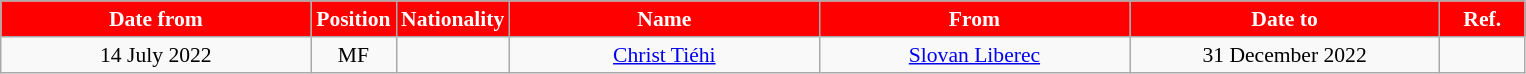<table class="wikitable" style="text-align:center; font-size:90%; ">
<tr>
<th style="background:#ff0000; color:white; width:200px;">Date from</th>
<th style="background:#ff0000; color:white; width:50px;">Position</th>
<th style="background:#ff0000; color:white; width:50px;">Nationality</th>
<th style="background:#ff0000; color:white; width:200px;">Name</th>
<th style="background:#ff0000; color:white; width:200px;">From</th>
<th style="background:#ff0000; color:white; width:200px;">Date to</th>
<th style="background:#ff0000; color:white; width:50px;">Ref.</th>
</tr>
<tr>
<td>14 July 2022</td>
<td>MF</td>
<td></td>
<td><a href='#'>Christ Tiéhi</a></td>
<td><a href='#'>Slovan Liberec</a></td>
<td>31 December 2022</td>
<td></td>
</tr>
</table>
